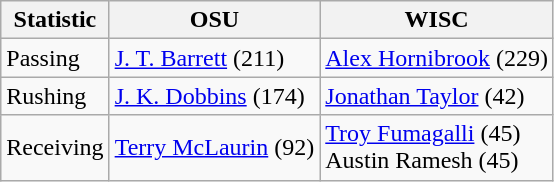<table class="wikitable">
<tr>
<th>Statistic</th>
<th>OSU</th>
<th>WISC</th>
</tr>
<tr>
<td>Passing</td>
<td><a href='#'>J. T. Barrett</a> (211)</td>
<td><a href='#'>Alex Hornibrook</a> (229)</td>
</tr>
<tr>
<td>Rushing</td>
<td><a href='#'>J. K. Dobbins</a> (174)</td>
<td><a href='#'>Jonathan Taylor</a> (42)</td>
</tr>
<tr>
<td>Receiving</td>
<td><a href='#'>Terry McLaurin</a> (92)</td>
<td><a href='#'>Troy Fumagalli</a> (45)<br> Austin Ramesh (45)</td>
</tr>
</table>
